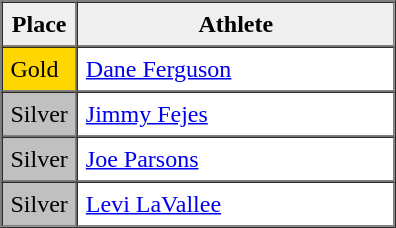<table border=1 cellpadding=5 cellspacing=0>
<tr>
<th style="background:#efefef;" width="20">Place</th>
<th style="background:#efefef;" width="200">Athlete</th>
</tr>
<tr align=left>
<td style="background:gold;">Gold</td>
<td><a href='#'>Dane Ferguson</a></td>
</tr>
<tr align=left>
<td style="background:silver;">Silver</td>
<td><a href='#'>Jimmy Fejes</a></td>
</tr>
<tr align=left>
<td style="background:silver;">Silver</td>
<td><a href='#'>Joe Parsons</a></td>
</tr>
<tr align=left>
<td style="background:silver;">Silver</td>
<td><a href='#'>Levi LaVallee</a></td>
</tr>
</table>
